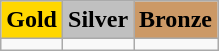<table class=wikitable>
<tr>
<td align=center bgcolor=gold> <strong>Gold</strong></td>
<td align=center bgcolor=silver> <strong>Silver</strong></td>
<td align=center bgcolor=cc9966> <strong>Bronze</strong></td>
</tr>
<tr>
<td></td>
<td></td>
<td></td>
</tr>
</table>
